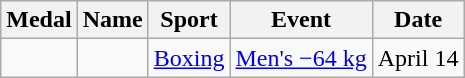<table class="wikitable sortable">
<tr>
<th>Medal</th>
<th>Name</th>
<th>Sport</th>
<th>Event</th>
<th>Date</th>
</tr>
<tr>
<td></td>
<td></td>
<td><a href='#'>Boxing</a></td>
<td><a href='#'>Men's −64 kg</a></td>
<td>April 14</td>
</tr>
</table>
